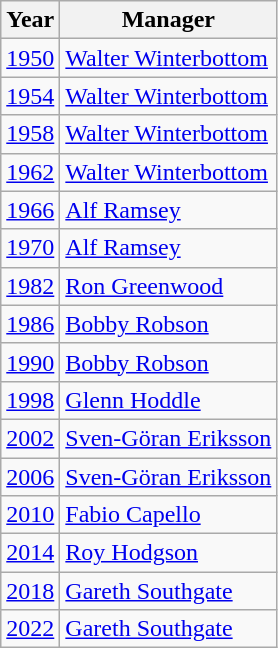<table class="wikitable">
<tr>
<th>Year</th>
<th>Manager</th>
</tr>
<tr>
<td align=center><a href='#'>1950</a></td>
<td> <a href='#'>Walter Winterbottom</a></td>
</tr>
<tr>
<td align=center><a href='#'>1954</a></td>
<td> <a href='#'>Walter Winterbottom</a></td>
</tr>
<tr>
<td align=center><a href='#'>1958</a></td>
<td> <a href='#'>Walter Winterbottom</a></td>
</tr>
<tr>
<td align=center><a href='#'>1962</a></td>
<td> <a href='#'>Walter Winterbottom</a></td>
</tr>
<tr>
<td align=center><a href='#'>1966</a></td>
<td> <a href='#'>Alf Ramsey</a></td>
</tr>
<tr>
<td align=center><a href='#'>1970</a></td>
<td> <a href='#'>Alf Ramsey</a></td>
</tr>
<tr>
<td align=center><a href='#'>1982</a></td>
<td> <a href='#'>Ron Greenwood</a></td>
</tr>
<tr>
<td align=center><a href='#'>1986</a></td>
<td> <a href='#'>Bobby Robson</a></td>
</tr>
<tr>
<td align=center><a href='#'>1990</a></td>
<td> <a href='#'>Bobby Robson</a></td>
</tr>
<tr>
<td align=center><a href='#'>1998</a></td>
<td> <a href='#'>Glenn Hoddle</a></td>
</tr>
<tr>
<td align=center><a href='#'>2002</a></td>
<td> <a href='#'>Sven-Göran Eriksson</a></td>
</tr>
<tr>
<td align=center><a href='#'>2006</a></td>
<td> <a href='#'>Sven-Göran Eriksson</a></td>
</tr>
<tr>
<td align=center><a href='#'>2010</a></td>
<td> <a href='#'>Fabio Capello</a></td>
</tr>
<tr>
<td align=center><a href='#'>2014</a></td>
<td> <a href='#'>Roy Hodgson</a></td>
</tr>
<tr>
<td align=center><a href='#'>2018</a></td>
<td> <a href='#'>Gareth Southgate</a></td>
</tr>
<tr>
<td align=center><a href='#'>2022</a></td>
<td> <a href='#'>Gareth Southgate</a></td>
</tr>
</table>
